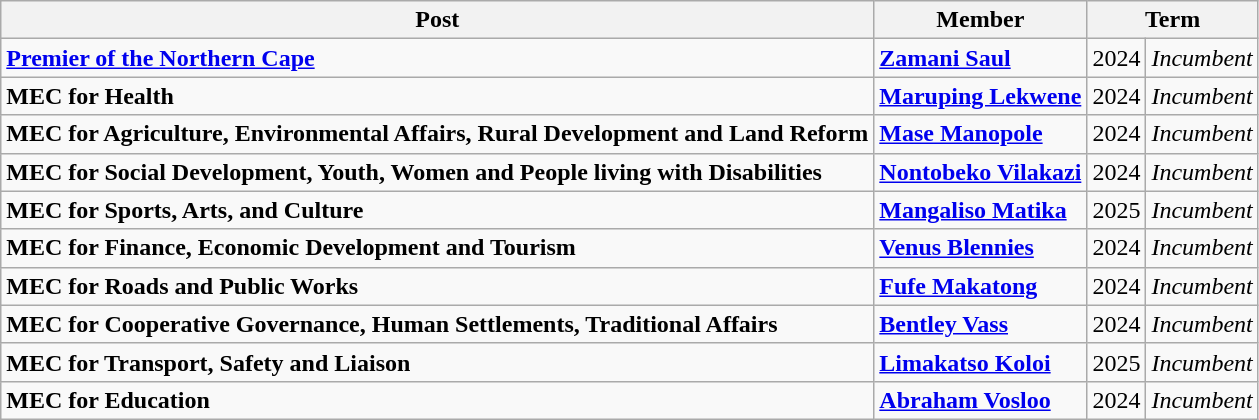<table class="wikitable">
<tr>
<th>Post</th>
<th>Member</th>
<th colspan=2>Term</th>
</tr>
<tr>
<td><strong><a href='#'>Premier of the Northern Cape</a></strong></td>
<td><strong><a href='#'>Zamani Saul</a></strong></td>
<td>2024</td>
<td><em>Incumbent</em></td>
</tr>
<tr>
<td><strong>MEC for Health</strong></td>
<td><strong><a href='#'>Maruping Lekwene</a></strong></td>
<td>2024</td>
<td><em>Incumbent</em></td>
</tr>
<tr>
<td><strong>MEC for Agriculture, Environmental Affairs, Rural Development and Land Reform</strong></td>
<td><strong><a href='#'>Mase Manopole</a></strong></td>
<td>2024</td>
<td><em>Incumbent</em></td>
</tr>
<tr>
<td><strong>MEC for Social Development, Youth, Women and People living with Disabilities</strong></td>
<td><strong><a href='#'>Nontobeko Vilakazi</a></strong></td>
<td>2024</td>
<td><em>Incumbent</em></td>
</tr>
<tr>
<td><strong>MEC for Sports, Arts, and Culture</strong></td>
<td><strong><a href='#'>Mangaliso Matika</a></strong></td>
<td>2025</td>
<td><em>Incumbent</em></td>
</tr>
<tr>
<td><strong>MEC for Finance, Economic Development and Tourism</strong></td>
<td><strong><a href='#'>Venus Blennies</a></strong></td>
<td>2024</td>
<td><em>Incumbent</em></td>
</tr>
<tr>
<td><strong>MEC for Roads and Public Works</strong></td>
<td><strong><a href='#'>Fufe Makatong</a></strong></td>
<td>2024</td>
<td><em>Incumbent</em></td>
</tr>
<tr>
<td><strong>MEC for Cooperative Governance, Human Settlements, Traditional Affairs</strong></td>
<td><strong><a href='#'>Bentley Vass</a></strong></td>
<td>2024</td>
<td><em>Incumbent</em></td>
</tr>
<tr>
<td><strong>MEC for Transport, Safety and Liaison</strong></td>
<td><strong><a href='#'>Limakatso Koloi</a></strong></td>
<td>2025</td>
<td><em>Incumbent</em></td>
</tr>
<tr>
<td><strong>MEC for Education</strong></td>
<td><strong><a href='#'>Abraham Vosloo</a></strong></td>
<td>2024</td>
<td><em>Incumbent</em></td>
</tr>
</table>
